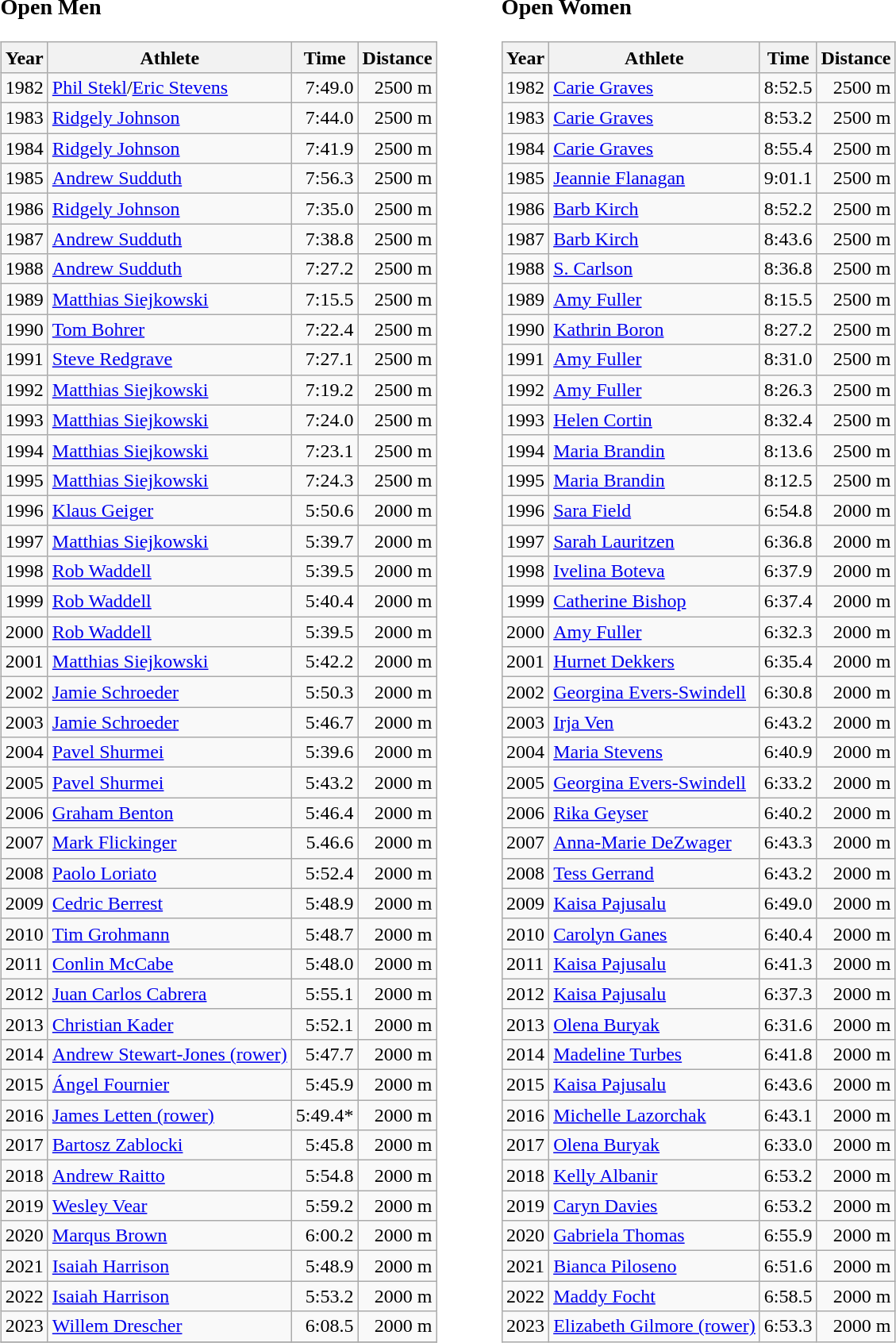<table>
<tr>
<td valign="top"><br><h3>Open Men</h3><table class="wikitable" style="text-align: center">
<tr>
<th rowspan="1">Year</th>
<th rowspan="1">Athlete</th>
<th rowspan="1">Time</th>
<th rowspan="1">Distance</th>
</tr>
<tr>
<td align=left>1982</td>
<td align=left> <a href='#'>Phil Stekl</a>/<a href='#'>Eric Stevens</a></td>
<td align=right>7:49.0</td>
<td align=right>2500 m</td>
</tr>
<tr>
<td align=left>1983</td>
<td align=left> <a href='#'>Ridgely Johnson</a></td>
<td align=right>7:44.0</td>
<td align=right>2500 m</td>
</tr>
<tr>
<td align=left>1984</td>
<td align=left> <a href='#'>Ridgely Johnson</a></td>
<td align=right>7:41.9</td>
<td align=right>2500 m</td>
</tr>
<tr>
<td align=left>1985</td>
<td align=left> <a href='#'>Andrew Sudduth</a></td>
<td align=right>7:56.3</td>
<td align=right>2500 m</td>
</tr>
<tr>
<td align=left>1986</td>
<td align=left> <a href='#'>Ridgely Johnson</a></td>
<td align=right>7:35.0</td>
<td align=right>2500 m</td>
</tr>
<tr>
<td align=left>1987</td>
<td align=left> <a href='#'>Andrew Sudduth</a></td>
<td align=right>7:38.8</td>
<td align=right>2500 m</td>
</tr>
<tr>
<td align=left>1988</td>
<td align=left> <a href='#'>Andrew Sudduth</a></td>
<td align=right>7:27.2</td>
<td align=right>2500 m</td>
</tr>
<tr>
<td align=left>1989</td>
<td align=left> <a href='#'>Matthias Siejkowski</a></td>
<td align=right>7:15.5</td>
<td align=right>2500 m</td>
</tr>
<tr>
<td align=left>1990</td>
<td align=left> <a href='#'>Tom Bohrer</a></td>
<td align=right>7:22.4</td>
<td align=right>2500 m</td>
</tr>
<tr>
<td align=left>1991</td>
<td align=left> <a href='#'>Steve Redgrave</a></td>
<td align=right>7:27.1</td>
<td align=right>2500 m</td>
</tr>
<tr>
<td align=left>1992</td>
<td align=left> <a href='#'>Matthias Siejkowski</a></td>
<td align=right>7:19.2</td>
<td align=right>2500 m</td>
</tr>
<tr>
<td align=left>1993</td>
<td align=left> <a href='#'>Matthias Siejkowski</a></td>
<td align=right>7:24.0</td>
<td align=right>2500 m</td>
</tr>
<tr>
<td align=left>1994</td>
<td align=left> <a href='#'>Matthias Siejkowski</a></td>
<td align=right>7:23.1</td>
<td align=right>2500 m</td>
</tr>
<tr>
<td align=left>1995</td>
<td align=left> <a href='#'>Matthias Siejkowski</a></td>
<td align=right>7:24.3</td>
<td align=right>2500 m</td>
</tr>
<tr>
<td align=left>1996</td>
<td align=left> <a href='#'>Klaus Geiger</a></td>
<td align=right>5:50.6</td>
<td align=right>2000 m</td>
</tr>
<tr>
<td align=left>1997</td>
<td align=left> <a href='#'>Matthias Siejkowski</a></td>
<td align=right>5:39.7</td>
<td align=right>2000 m</td>
</tr>
<tr>
<td align=left>1998</td>
<td align=left> <a href='#'>Rob Waddell</a></td>
<td align=right>5:39.5</td>
<td align=right>2000 m</td>
</tr>
<tr>
<td align=left>1999</td>
<td align=left> <a href='#'>Rob Waddell</a></td>
<td align=right>5:40.4</td>
<td align=right>2000 m</td>
</tr>
<tr>
<td align=left>2000</td>
<td align=left> <a href='#'>Rob Waddell</a></td>
<td align=right>5:39.5</td>
<td align=right>2000 m</td>
</tr>
<tr>
<td align=left>2001</td>
<td align=left> <a href='#'>Matthias Siejkowski</a></td>
<td align=right>5:42.2</td>
<td align=right>2000 m</td>
</tr>
<tr>
<td align=left>2002</td>
<td align=left> <a href='#'>Jamie Schroeder</a></td>
<td align=right>5:50.3</td>
<td align=right>2000 m</td>
</tr>
<tr>
<td align=left>2003</td>
<td align=left> <a href='#'>Jamie Schroeder</a></td>
<td align=right>5:46.7</td>
<td align=right>2000 m</td>
</tr>
<tr>
<td align=left>2004</td>
<td align=left> <a href='#'>Pavel Shurmei</a></td>
<td align=right>5:39.6</td>
<td align=right>2000 m</td>
</tr>
<tr>
<td align=left>2005</td>
<td align=left> <a href='#'>Pavel Shurmei</a></td>
<td align=right>5:43.2</td>
<td align=right>2000 m</td>
</tr>
<tr>
<td align=left>2006</td>
<td align=left> <a href='#'>Graham Benton</a></td>
<td align=right>5:46.4</td>
<td align=right>2000 m</td>
</tr>
<tr>
<td align=left>2007</td>
<td align=left> <a href='#'>Mark Flickinger</a></td>
<td align=right>5.46.6</td>
<td align=right>2000 m</td>
</tr>
<tr>
<td align=left>2008</td>
<td align=left> <a href='#'>Paolo Loriato</a></td>
<td align=right>5:52.4</td>
<td align=right>2000 m</td>
</tr>
<tr>
<td align=left>2009</td>
<td align=left> <a href='#'>Cedric Berrest</a></td>
<td align=right>5:48.9</td>
<td align=right>2000 m</td>
</tr>
<tr>
<td align=left>2010</td>
<td align=left> <a href='#'>Tim Grohmann</a></td>
<td align=right>5:48.7</td>
<td align=right>2000 m</td>
</tr>
<tr>
<td align=left>2011</td>
<td align=left> <a href='#'>Conlin McCabe</a></td>
<td align=right>5:48.0</td>
<td align=right>2000 m</td>
</tr>
<tr>
<td align=left>2012</td>
<td align=left> <a href='#'>Juan Carlos Cabrera</a></td>
<td align=right>5:55.1</td>
<td align=right>2000 m</td>
</tr>
<tr>
<td align=left>2013</td>
<td align=left> <a href='#'>Christian Kader</a></td>
<td align=right>5:52.1</td>
<td align=right>2000 m</td>
</tr>
<tr>
<td align=left>2014</td>
<td align=left> <a href='#'>Andrew Stewart-Jones (rower)</a></td>
<td align=right>5:47.7</td>
<td align=right>2000 m</td>
</tr>
<tr>
<td align=left>2015</td>
<td align=left> <a href='#'>Ángel Fournier</a></td>
<td align=right>5:45.9</td>
<td align=right>2000 m</td>
</tr>
<tr>
<td align=left>2016</td>
<td align=left> <a href='#'>James Letten (rower)</a></td>
<td align=right>5:49.4*</td>
<td align=right>2000 m</td>
</tr>
<tr>
<td align=left>2017</td>
<td align=left> <a href='#'>Bartosz Zablocki</a></td>
<td align=right>5:45.8</td>
<td align=right>2000 m</td>
</tr>
<tr>
<td align=left>2018</td>
<td align=left> <a href='#'>Andrew Raitto</a></td>
<td align=right>5:54.8</td>
<td align=right>2000 m</td>
</tr>
<tr>
<td align=left>2019</td>
<td align=left> <a href='#'>Wesley Vear</a></td>
<td align=right>5:59.2</td>
<td align=right>2000 m</td>
</tr>
<tr>
<td align=left>2020</td>
<td align=left> <a href='#'>Marqus Brown</a></td>
<td align=right>6:00.2</td>
<td align=right>2000 m</td>
</tr>
<tr>
<td align=left>2021</td>
<td align=left> <a href='#'>Isaiah Harrison</a></td>
<td align=right>5:48.9</td>
<td align=right>2000 m</td>
</tr>
<tr>
<td align=left>2022</td>
<td align=left> <a href='#'>Isaiah Harrison</a></td>
<td align=right>5:53.2</td>
<td align=right>2000 m</td>
</tr>
<tr>
<td align=left>2023</td>
<td align=left> <a href='#'>Willem Drescher</a></td>
<td align=right>6:08.5</td>
<td align=right>2000 m</td>
</tr>
<tr>
</tr>
</table>
</td>
<td width="30"> </td>
<td valign="top"><br><h3>Open Women</h3><table class="wikitable" style="text-align: center">
<tr>
<th rowspan="1">Year</th>
<th rowspan="1">Athlete</th>
<th rowspan="1">Time</th>
<th rowspan="1">Distance</th>
</tr>
<tr>
<td align=left>1982</td>
<td align=left> <a href='#'>Carie Graves</a></td>
<td align=right>8:52.5</td>
<td align=right>2500 m</td>
</tr>
<tr>
<td align=left>1983</td>
<td align=left> <a href='#'>Carie Graves</a></td>
<td align=right>8:53.2</td>
<td align=right>2500 m</td>
</tr>
<tr>
<td align=left>1984</td>
<td align=left> <a href='#'>Carie Graves</a></td>
<td align=right>8:55.4</td>
<td align=right>2500 m</td>
</tr>
<tr>
<td align=left>1985</td>
<td align=left> <a href='#'>Jeannie Flanagan</a></td>
<td align=right>9:01.1</td>
<td align=right>2500 m</td>
</tr>
<tr>
<td align=left>1986</td>
<td align=left> <a href='#'>Barb Kirch</a></td>
<td align=right>8:52.2</td>
<td align=right>2500 m</td>
</tr>
<tr>
<td align=left>1987</td>
<td align=left> <a href='#'>Barb Kirch</a></td>
<td align=right>8:43.6</td>
<td align=right>2500 m</td>
</tr>
<tr>
<td align=left>1988</td>
<td align=left> <a href='#'>S. Carlson</a></td>
<td align=right>8:36.8</td>
<td align=right>2500 m</td>
</tr>
<tr>
<td align=left>1989</td>
<td align=left> <a href='#'>Amy Fuller</a></td>
<td align=right>8:15.5</td>
<td align=right>2500 m</td>
</tr>
<tr>
<td align=left>1990</td>
<td align=left> <a href='#'>Kathrin Boron</a></td>
<td align=right>8:27.2</td>
<td align=right>2500 m</td>
</tr>
<tr>
<td align=left>1991</td>
<td align=left> <a href='#'>Amy Fuller</a></td>
<td align=right>8:31.0</td>
<td align=right>2500 m</td>
</tr>
<tr>
<td align=left>1992</td>
<td align=left> <a href='#'>Amy Fuller</a></td>
<td align=right>8:26.3</td>
<td align=right>2500 m</td>
</tr>
<tr>
<td align=left>1993</td>
<td align=left> <a href='#'>Helen Cortin</a></td>
<td align=right>8:32.4</td>
<td align=right>2500 m</td>
</tr>
<tr>
<td align=left>1994</td>
<td align=left> <a href='#'>Maria Brandin</a></td>
<td align=right>8:13.6</td>
<td align=right>2500 m</td>
</tr>
<tr>
<td align=left>1995</td>
<td align=left> <a href='#'>Maria Brandin</a></td>
<td align=right>8:12.5</td>
<td align=right>2500 m</td>
</tr>
<tr>
<td align=left>1996</td>
<td align=left> <a href='#'>Sara Field</a></td>
<td align=right>6:54.8</td>
<td align=right>2000 m</td>
</tr>
<tr>
<td align=left>1997</td>
<td align=left> <a href='#'>Sarah Lauritzen</a></td>
<td align=right>6:36.8</td>
<td align=right>2000 m</td>
</tr>
<tr>
<td align=left>1998</td>
<td align=left> <a href='#'>Ivelina Boteva</a></td>
<td align=right>6:37.9</td>
<td align=right>2000 m</td>
</tr>
<tr>
<td align=left>1999</td>
<td align=left> <a href='#'>Catherine Bishop</a></td>
<td align=right>6:37.4</td>
<td align=right>2000 m</td>
</tr>
<tr>
<td align=left>2000</td>
<td align=left> <a href='#'>Amy Fuller</a></td>
<td align=right>6:32.3</td>
<td align=right>2000 m</td>
</tr>
<tr>
<td align=left>2001</td>
<td align=left> <a href='#'>Hurnet Dekkers</a></td>
<td align=right>6:35.4</td>
<td align=right>2000 m</td>
</tr>
<tr>
<td align=left>2002</td>
<td align=left> <a href='#'>Georgina Evers-Swindell</a></td>
<td align=right>6:30.8</td>
<td align=right>2000 m</td>
</tr>
<tr>
<td align=left>2003</td>
<td align=left> <a href='#'>Irja Ven</a></td>
<td align=right>6:43.2</td>
<td align=right>2000 m</td>
</tr>
<tr>
<td align=left>2004</td>
<td align=left> <a href='#'>Maria Stevens</a></td>
<td align=right>6:40.9</td>
<td align=right>2000 m</td>
</tr>
<tr>
<td align=left>2005</td>
<td align=left> <a href='#'>Georgina Evers-Swindell</a></td>
<td align=right>6:33.2</td>
<td align=right>2000 m</td>
</tr>
<tr>
<td align=left>2006</td>
<td align=left> <a href='#'>Rika Geyser</a></td>
<td align=right>6:40.2</td>
<td align=right>2000 m</td>
</tr>
<tr>
<td align=left>2007</td>
<td align=left> <a href='#'>Anna-Marie DeZwager</a></td>
<td align=right>6:43.3</td>
<td align=right>2000 m</td>
</tr>
<tr>
<td align=left>2008</td>
<td align=left> <a href='#'>Tess Gerrand</a></td>
<td align=right>6:43.2</td>
<td align=right>2000 m</td>
</tr>
<tr>
<td align=left>2009</td>
<td align=left> <a href='#'>Kaisa Pajusalu</a></td>
<td align=right>6:49.0</td>
<td align=right>2000 m</td>
</tr>
<tr>
<td align=left>2010</td>
<td align=left> <a href='#'>Carolyn Ganes</a></td>
<td align=right>6:40.4</td>
<td align=right>2000 m</td>
</tr>
<tr>
<td align=left>2011</td>
<td align=left> <a href='#'>Kaisa Pajusalu</a></td>
<td align=right>6:41.3</td>
<td align=right>2000 m</td>
</tr>
<tr>
<td align=left>2012</td>
<td align=left> <a href='#'>Kaisa Pajusalu</a></td>
<td align=right>6:37.3</td>
<td align=right>2000 m</td>
</tr>
<tr>
<td align=left>2013</td>
<td align=left> <a href='#'>Olena Buryak</a></td>
<td align=right>6:31.6</td>
<td align=right>2000 m</td>
</tr>
<tr>
<td align=left>2014</td>
<td align=left> <a href='#'>Madeline Turbes</a></td>
<td align=right>6:41.8</td>
<td align=right>2000 m</td>
</tr>
<tr>
<td align=left>2015</td>
<td align=left> <a href='#'>Kaisa Pajusalu</a></td>
<td align=right>6:43.6</td>
<td align=right>2000 m</td>
</tr>
<tr>
<td align=left>2016</td>
<td align=left> <a href='#'>Michelle Lazorchak</a></td>
<td align=right>6:43.1</td>
<td align=right>2000 m</td>
</tr>
<tr>
<td align=left>2017</td>
<td align=left> <a href='#'>Olena Buryak</a></td>
<td align=right>6:33.0</td>
<td align=right>2000 m</td>
</tr>
<tr>
<td align=left>2018</td>
<td align=left> <a href='#'>Kelly Albanir</a></td>
<td align=right>6:53.2</td>
<td align=right>2000 m</td>
</tr>
<tr>
<td align=left>2019</td>
<td align=left> <a href='#'>Caryn Davies</a></td>
<td align=right>6:53.2</td>
<td align=right>2000 m</td>
</tr>
<tr>
<td align=left>2020</td>
<td align=left> <a href='#'>Gabriela Thomas</a></td>
<td align=right>6:55.9</td>
<td align=right>2000 m</td>
</tr>
<tr>
<td align=left>2021</td>
<td align=left> <a href='#'>Bianca Piloseno</a></td>
<td align=right>6:51.6</td>
<td align=right>2000 m</td>
</tr>
<tr>
<td align=left>2022</td>
<td align=left> <a href='#'>Maddy Focht</a></td>
<td align=right>6:58.5</td>
<td align=right>2000 m</td>
</tr>
<tr>
<td align=left>2023</td>
<td align=left> <a href='#'>Elizabeth Gilmore (rower)</a></td>
<td align=right>6:53.3</td>
<td align=right>2000 m</td>
</tr>
</table>
</td>
</tr>
</table>
